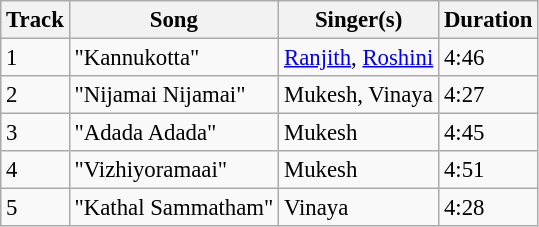<table class="wikitable" style="font-size:95%;">
<tr>
<th>Track</th>
<th>Song</th>
<th>Singer(s)</th>
<th>Duration</th>
</tr>
<tr>
<td>1</td>
<td>"Kannukotta"</td>
<td><a href='#'>Ranjith</a>, <a href='#'>Roshini</a></td>
<td>4:46</td>
</tr>
<tr>
<td>2</td>
<td>"Nijamai Nijamai"</td>
<td>Mukesh, Vinaya</td>
<td>4:27</td>
</tr>
<tr>
<td>3</td>
<td>"Adada Adada"</td>
<td>Mukesh</td>
<td>4:45</td>
</tr>
<tr>
<td>4</td>
<td>"Vizhiyoramaai"</td>
<td>Mukesh</td>
<td>4:51</td>
</tr>
<tr>
<td>5</td>
<td>"Kathal Sammatham"</td>
<td>Vinaya</td>
<td>4:28</td>
</tr>
</table>
